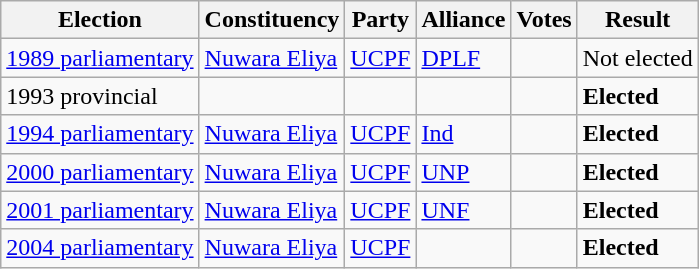<table class="wikitable" style="text-align:left;">
<tr>
<th scope=col>Election</th>
<th scope=col>Constituency</th>
<th scope=col>Party</th>
<th scope=col>Alliance</th>
<th scope=col>Votes</th>
<th scope=col>Result</th>
</tr>
<tr>
<td><a href='#'>1989 parliamentary</a></td>
<td><a href='#'>Nuwara Eliya</a></td>
<td><a href='#'>UCPF</a></td>
<td><a href='#'>DPLF</a></td>
<td align=right></td>
<td>Not elected</td>
</tr>
<tr>
<td>1993 provincial</td>
<td></td>
<td></td>
<td></td>
<td></td>
<td><strong>Elected</strong></td>
</tr>
<tr>
<td><a href='#'>1994 parliamentary</a></td>
<td><a href='#'>Nuwara Eliya</a></td>
<td><a href='#'>UCPF</a></td>
<td><a href='#'>Ind</a></td>
<td align=right></td>
<td><strong>Elected</strong></td>
</tr>
<tr>
<td><a href='#'>2000 parliamentary</a></td>
<td><a href='#'>Nuwara Eliya</a></td>
<td><a href='#'>UCPF</a></td>
<td><a href='#'>UNP</a></td>
<td align=right></td>
<td><strong>Elected</strong></td>
</tr>
<tr>
<td><a href='#'>2001 parliamentary</a></td>
<td><a href='#'>Nuwara Eliya</a></td>
<td><a href='#'>UCPF</a></td>
<td><a href='#'>UNF</a></td>
<td align=right></td>
<td><strong>Elected</strong></td>
</tr>
<tr>
<td><a href='#'>2004 parliamentary</a></td>
<td><a href='#'>Nuwara Eliya</a></td>
<td><a href='#'>UCPF</a></td>
<td></td>
<td align=right></td>
<td><strong>Elected</strong></td>
</tr>
</table>
